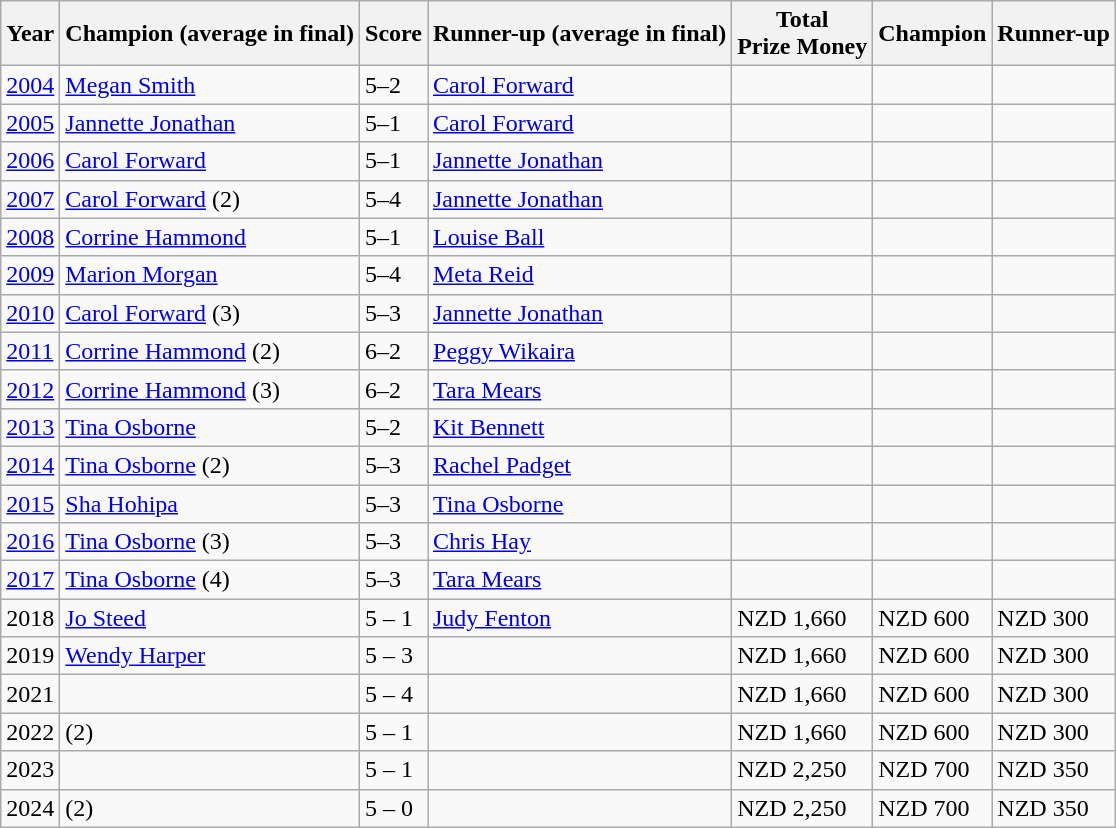<table class="wikitable">
<tr>
<th>Year</th>
<th>Champion (average in final)</th>
<th>Score</th>
<th>Runner-up (average in final)</th>
<th>Total<br>Prize Money</th>
<th>Champion</th>
<th>Runner-up</th>
</tr>
<tr>
<td><a href='#'>2004</a></td>
<td> <a href='#'>Megan Smith</a></td>
<td>5–2</td>
<td> <a href='#'>Carol Forward</a></td>
<td></td>
<td></td>
<td></td>
</tr>
<tr>
<td><a href='#'>2005</a></td>
<td> <a href='#'>Jannette Jonathan</a></td>
<td>5–1</td>
<td> <a href='#'>Carol Forward</a></td>
<td></td>
<td></td>
<td></td>
</tr>
<tr>
<td><a href='#'>2006</a></td>
<td> <a href='#'>Carol Forward</a></td>
<td>5–1</td>
<td> <a href='#'>Jannette Jonathan</a></td>
<td></td>
<td></td>
<td></td>
</tr>
<tr>
<td><a href='#'>2007</a></td>
<td> <a href='#'>Carol Forward</a> (2)</td>
<td>5–4</td>
<td> <a href='#'>Jannette Jonathan</a></td>
<td></td>
<td></td>
<td></td>
</tr>
<tr>
<td><a href='#'>2008</a></td>
<td> <a href='#'>Corrine Hammond</a></td>
<td>5–1</td>
<td> <a href='#'>Louise Ball</a></td>
<td></td>
<td></td>
<td></td>
</tr>
<tr>
<td><a href='#'>2009</a></td>
<td> <a href='#'>Marion Morgan</a></td>
<td>5–4</td>
<td> <a href='#'>Meta Reid</a></td>
<td></td>
<td></td>
<td></td>
</tr>
<tr>
<td><a href='#'>2010</a></td>
<td> <a href='#'>Carol Forward</a> (3)</td>
<td>5–3</td>
<td> <a href='#'>Jannette Jonathan</a></td>
<td></td>
<td></td>
<td></td>
</tr>
<tr>
<td><a href='#'>2011</a></td>
<td> <a href='#'>Corrine Hammond</a> (2)</td>
<td>6–2</td>
<td> <a href='#'>Peggy Wikaira</a></td>
<td></td>
<td></td>
<td></td>
</tr>
<tr>
<td><a href='#'>2012</a></td>
<td> <a href='#'>Corrine Hammond</a> (3)</td>
<td>6–2</td>
<td> <a href='#'>Tara Mears</a></td>
<td></td>
<td></td>
<td></td>
</tr>
<tr>
<td><a href='#'>2013</a></td>
<td> <a href='#'>Tina Osborne</a></td>
<td>5–2</td>
<td> <a href='#'>Kit Bennett</a></td>
<td></td>
<td></td>
<td></td>
</tr>
<tr>
<td><a href='#'>2014</a></td>
<td> <a href='#'>Tina Osborne</a> (2)</td>
<td>5–3</td>
<td> <a href='#'>Rachel Padget</a></td>
<td></td>
<td></td>
<td></td>
</tr>
<tr>
<td><a href='#'>2015</a></td>
<td> <a href='#'>Sha Hohipa</a></td>
<td>5–3</td>
<td> <a href='#'>Tina Osborne</a></td>
<td></td>
<td></td>
<td></td>
</tr>
<tr>
<td><a href='#'>2016</a></td>
<td> <a href='#'>Tina Osborne</a> (3)</td>
<td>5–3</td>
<td> <a href='#'>Chris Hay</a></td>
<td></td>
<td></td>
<td></td>
</tr>
<tr>
<td><a href='#'>2017</a></td>
<td> <a href='#'>Tina Osborne</a> (4)</td>
<td>5–3</td>
<td> <a href='#'>Tara Mears</a></td>
<td></td>
<td></td>
<td></td>
</tr>
<tr>
<td>2018</td>
<td> <a href='#'>Jo Steed</a></td>
<td>5 – 1</td>
<td> <a href='#'>Judy Fenton</a></td>
<td>NZD 1,660</td>
<td>NZD 600</td>
<td>NZD 300</td>
</tr>
<tr>
<td>2019</td>
<td> <a href='#'>Wendy Harper</a></td>
<td>5 – 3</td>
<td></td>
<td>NZD 1,660</td>
<td>NZD 600</td>
<td>NZD 300</td>
</tr>
<tr>
<td>2021</td>
<td></td>
<td>5 – 4</td>
<td></td>
<td>NZD 1,660</td>
<td>NZD 600</td>
<td>NZD 300</td>
</tr>
<tr>
<td>2022</td>
<td> (2)</td>
<td>5 – 1</td>
<td></td>
<td>NZD 1,660</td>
<td>NZD 600</td>
<td>NZD 300</td>
</tr>
<tr>
<td>2023</td>
<td></td>
<td>5 – 1</td>
<td></td>
<td>NZD 2,250</td>
<td>NZD 700</td>
<td>NZD 350</td>
</tr>
<tr>
<td>2024</td>
<td> (2)</td>
<td>5 – 0</td>
<td></td>
<td>NZD 2,250</td>
<td>NZD 700</td>
<td>NZD 350</td>
</tr>
</table>
